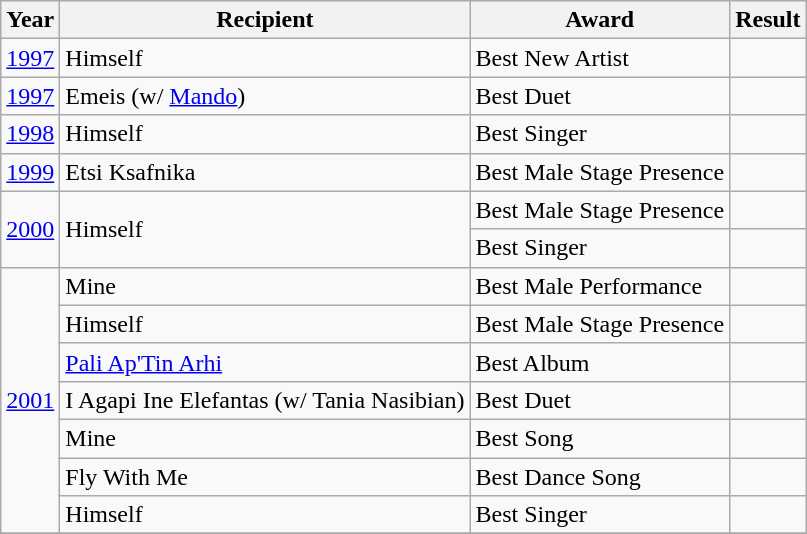<table class="wikitable">
<tr>
<th>Year</th>
<th>Recipient</th>
<th>Award</th>
<th>Result</th>
</tr>
<tr>
<td><a href='#'>1997</a></td>
<td>Himself</td>
<td>Best New Artist</td>
<td></td>
</tr>
<tr>
<td><a href='#'>1997</a></td>
<td>Emeis (w/ <a href='#'>Mando</a>)</td>
<td>Best Duet</td>
<td></td>
</tr>
<tr>
<td><a href='#'>1998</a></td>
<td>Himself</td>
<td>Best Singer</td>
<td></td>
</tr>
<tr>
<td><a href='#'>1999</a></td>
<td>Etsi Ksafnika</td>
<td>Best Male Stage Presence</td>
<td></td>
</tr>
<tr>
<td rowspan="2"><a href='#'>2000</a></td>
<td rowspan="2">Himself</td>
<td>Best Male Stage Presence</td>
<td></td>
</tr>
<tr>
<td>Best Singer</td>
<td></td>
</tr>
<tr>
<td rowspan="7"><a href='#'>2001</a></td>
<td>Mine</td>
<td>Best Male Performance</td>
<td></td>
</tr>
<tr>
<td>Himself</td>
<td>Best Male Stage Presence</td>
<td></td>
</tr>
<tr>
<td><a href='#'>Pali Ap'Tin Arhi</a></td>
<td>Best Album</td>
<td></td>
</tr>
<tr>
<td>I Agapi Ine Elefantas (w/ Tania Nasibian)</td>
<td>Best Duet</td>
<td></td>
</tr>
<tr>
<td>Mine</td>
<td>Best Song</td>
<td></td>
</tr>
<tr>
<td>Fly With Me</td>
<td>Best Dance Song</td>
<td></td>
</tr>
<tr>
<td>Himself</td>
<td>Best Singer</td>
<td></td>
</tr>
<tr>
</tr>
</table>
